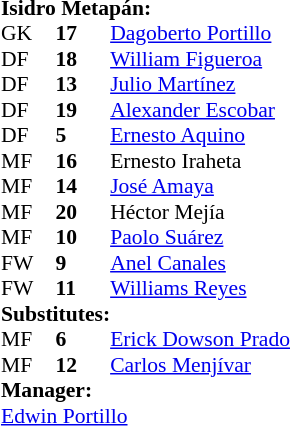<table style="font-size: 90%" cellspacing="0" cellpadding="0" align=right>
<tr>
<td colspan="4"><strong>Isidro Metapán:</strong></td>
</tr>
<tr>
<th width="25"></th>
<th width="25"></th>
</tr>
<tr>
<td>GK</td>
<td><strong>17</strong></td>
<td> <a href='#'>Dagoberto Portillo</a></td>
</tr>
<tr>
<td>DF</td>
<td><strong>18</strong></td>
<td> <a href='#'>William Figueroa</a></td>
</tr>
<tr>
<td>DF</td>
<td><strong>13</strong></td>
<td> <a href='#'>Julio Martínez</a></td>
</tr>
<tr>
<td>DF</td>
<td><strong>19</strong></td>
<td> <a href='#'>Alexander Escobar</a></td>
</tr>
<tr>
<td>DF</td>
<td><strong>5</strong></td>
<td>  <a href='#'>Ernesto Aquino</a></td>
</tr>
<tr>
<td>MF</td>
<td><strong>16</strong></td>
<td> Ernesto Iraheta</td>
</tr>
<tr>
<td>MF</td>
<td><strong>14</strong></td>
<td> <a href='#'>José Amaya</a></td>
</tr>
<tr>
<td>MF</td>
<td><strong>20</strong></td>
<td> Héctor Mejía</td>
</tr>
<tr>
<td>MF</td>
<td><strong>10</strong></td>
<td> <a href='#'>Paolo Suárez</a></td>
<td></td>
<td></td>
</tr>
<tr>
<td>FW</td>
<td><strong>9</strong></td>
<td> <a href='#'>Anel Canales</a></td>
<td></td>
<td></td>
</tr>
<tr>
<td>FW</td>
<td><strong>11</strong></td>
<td> <a href='#'>Williams Reyes</a></td>
</tr>
<tr>
<td colspan=2><strong>Substitutes:</strong></td>
</tr>
<tr>
<td>MF</td>
<td><strong>6</strong></td>
<td> <a href='#'>Erick Dowson Prado</a></td>
<td></td>
<td></td>
</tr>
<tr>
<td>MF</td>
<td><strong>12</strong></td>
<td> <a href='#'>Carlos Menjívar</a></td>
<td></td>
<td></td>
</tr>
<tr>
<td colspan=3><strong>Manager:</strong></td>
</tr>
<tr>
<td colspan=4> <a href='#'>Edwin Portillo</a></td>
</tr>
</table>
